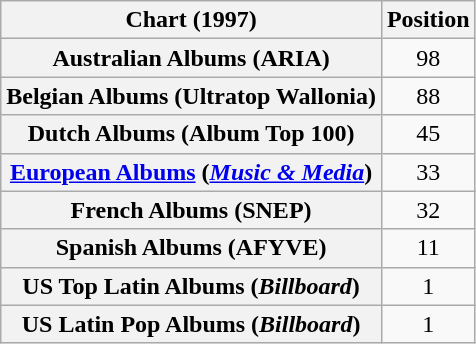<table class="wikitable sortable plainrowheaders" style="text-align:center">
<tr>
<th scope="col">Chart (1997)</th>
<th scope="col">Position</th>
</tr>
<tr>
<th scope="row">Australian Albums (ARIA)</th>
<td>98</td>
</tr>
<tr>
<th scope="row">Belgian Albums (Ultratop Wallonia)</th>
<td>88</td>
</tr>
<tr>
<th scope="row">Dutch Albums (Album Top 100)</th>
<td>45</td>
</tr>
<tr>
<th scope="row"><a href='#'>European Albums</a> (<em><a href='#'>Music & Media</a></em>)</th>
<td>33</td>
</tr>
<tr>
<th scope="row">French Albums (SNEP)</th>
<td>32</td>
</tr>
<tr>
<th scope="row" align="left">Spanish Albums (AFYVE)</th>
<td align="center">11</td>
</tr>
<tr>
<th scope="row" align="left">US Top Latin Albums (<em>Billboard</em>)</th>
<td align="center">1</td>
</tr>
<tr>
<th scope="row" align="left">US Latin Pop Albums (<em>Billboard</em>)</th>
<td align="center">1</td>
</tr>
</table>
